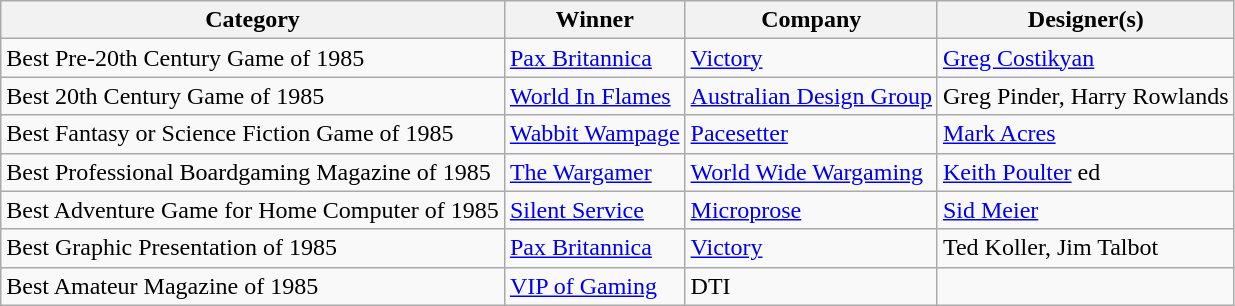<table class="wikitable">
<tr>
<th>Category</th>
<th>Winner</th>
<th>Company</th>
<th>Designer(s)</th>
</tr>
<tr>
<td>Best Pre-20th Century Game of 1985</td>
<td><a href='#'>Pax Britannica</a></td>
<td><a href='#'>Victory</a></td>
<td><a href='#'>Greg Costikyan</a></td>
</tr>
<tr>
<td>Best 20th Century Game of 1985</td>
<td><a href='#'>World In Flames</a></td>
<td><a href='#'>Australian Design Group</a></td>
<td>Greg Pinder, Harry Rowlands</td>
</tr>
<tr>
<td>Best Fantasy or Science Fiction Game of 1985</td>
<td><a href='#'>Wabbit Wampage</a></td>
<td><a href='#'>Pacesetter</a></td>
<td><a href='#'>Mark Acres</a></td>
</tr>
<tr>
<td>Best Professional Boardgaming Magazine of 1985</td>
<td><a href='#'>The Wargamer</a></td>
<td><a href='#'>World Wide Wargaming</a></td>
<td><a href='#'>Keith Poulter</a> ed</td>
</tr>
<tr>
<td>Best Adventure Game for Home Computer of 1985</td>
<td><a href='#'>Silent Service</a></td>
<td><a href='#'>Microprose</a></td>
<td><a href='#'>Sid Meier</a></td>
</tr>
<tr>
<td>Best Graphic Presentation of 1985</td>
<td><a href='#'>Pax Britannica</a></td>
<td><a href='#'>Victory</a></td>
<td>Ted Koller, Jim Talbot</td>
</tr>
<tr>
<td>Best Amateur Magazine of 1985</td>
<td><a href='#'>VIP of Gaming</a></td>
<td>DTI</td>
<td></td>
</tr>
</table>
